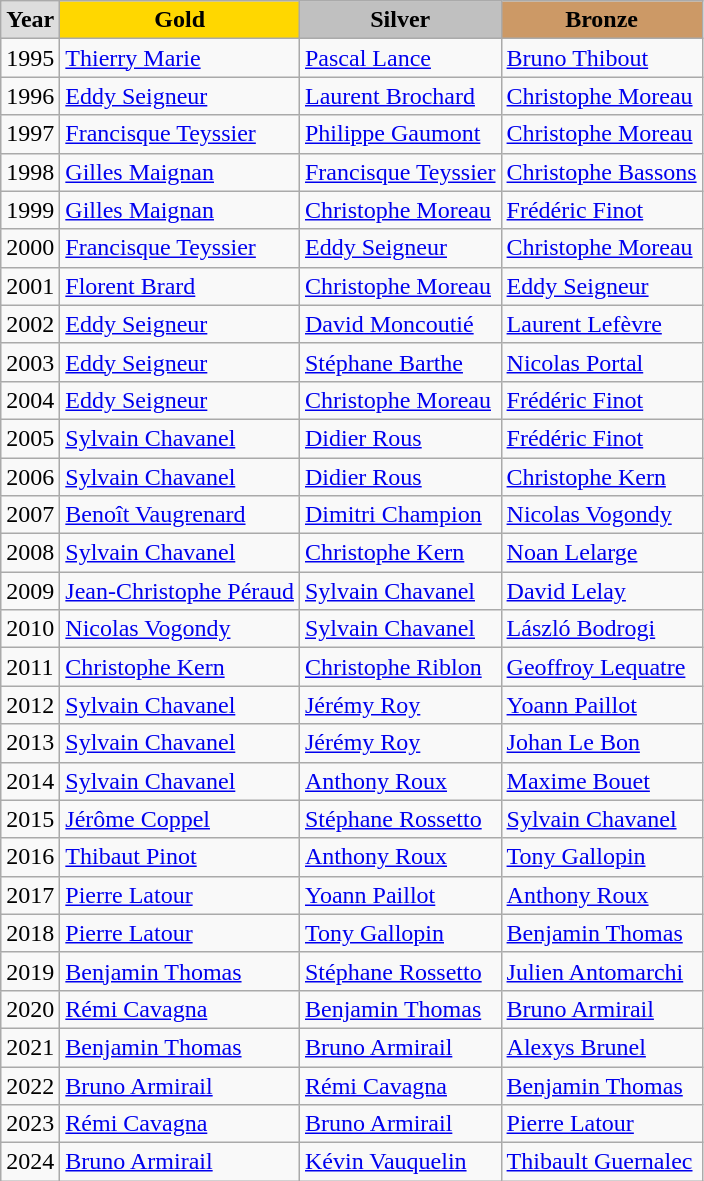<table class="wikitable" style="text-align:left;">
<tr>
<td style="background:#DDDDDD; font-weight:bold; text-align:center;">Year</td>
<td style="background:gold; font-weight:bold; text-align:center;">Gold</td>
<td style="background:silver; font-weight:bold; text-align:center;">Silver</td>
<td style="background:#cc9966; font-weight:bold; text-align:center;">Bronze</td>
</tr>
<tr>
<td>1995</td>
<td><a href='#'>Thierry Marie</a></td>
<td><a href='#'>Pascal Lance</a></td>
<td><a href='#'>Bruno Thibout</a></td>
</tr>
<tr>
<td>1996</td>
<td><a href='#'>Eddy Seigneur</a></td>
<td><a href='#'>Laurent Brochard</a></td>
<td><a href='#'>Christophe Moreau</a></td>
</tr>
<tr>
<td>1997</td>
<td><a href='#'>Francisque Teyssier</a></td>
<td><a href='#'>Philippe Gaumont</a></td>
<td><a href='#'>Christophe Moreau</a></td>
</tr>
<tr>
<td>1998</td>
<td><a href='#'>Gilles Maignan</a></td>
<td><a href='#'>Francisque Teyssier</a></td>
<td><a href='#'>Christophe Bassons</a></td>
</tr>
<tr>
<td>1999</td>
<td><a href='#'>Gilles Maignan</a></td>
<td><a href='#'>Christophe Moreau</a></td>
<td><a href='#'>Frédéric Finot</a></td>
</tr>
<tr>
<td>2000</td>
<td><a href='#'>Francisque Teyssier</a></td>
<td><a href='#'>Eddy Seigneur</a></td>
<td><a href='#'>Christophe Moreau</a></td>
</tr>
<tr>
<td>2001</td>
<td><a href='#'>Florent Brard</a></td>
<td><a href='#'>Christophe Moreau</a></td>
<td><a href='#'>Eddy Seigneur</a></td>
</tr>
<tr>
<td>2002</td>
<td><a href='#'>Eddy Seigneur</a></td>
<td><a href='#'>David Moncoutié</a></td>
<td><a href='#'>Laurent Lefèvre</a></td>
</tr>
<tr>
<td>2003</td>
<td><a href='#'>Eddy Seigneur</a></td>
<td><a href='#'>Stéphane Barthe</a></td>
<td><a href='#'>Nicolas Portal</a></td>
</tr>
<tr>
<td>2004</td>
<td><a href='#'>Eddy Seigneur</a></td>
<td><a href='#'>Christophe Moreau</a></td>
<td><a href='#'>Frédéric Finot</a></td>
</tr>
<tr>
<td>2005</td>
<td><a href='#'>Sylvain Chavanel</a></td>
<td><a href='#'>Didier Rous</a></td>
<td><a href='#'>Frédéric Finot</a></td>
</tr>
<tr>
<td>2006</td>
<td><a href='#'>Sylvain Chavanel</a></td>
<td><a href='#'>Didier Rous</a></td>
<td><a href='#'>Christophe Kern</a></td>
</tr>
<tr>
<td>2007</td>
<td><a href='#'>Benoît Vaugrenard</a></td>
<td><a href='#'>Dimitri Champion</a></td>
<td><a href='#'>Nicolas Vogondy</a></td>
</tr>
<tr>
<td>2008</td>
<td><a href='#'>Sylvain Chavanel</a></td>
<td><a href='#'>Christophe Kern</a></td>
<td><a href='#'>Noan Lelarge</a></td>
</tr>
<tr>
<td>2009</td>
<td><a href='#'>Jean-Christophe Péraud</a></td>
<td><a href='#'>Sylvain Chavanel</a></td>
<td><a href='#'>David Lelay</a></td>
</tr>
<tr>
<td>2010</td>
<td><a href='#'>Nicolas Vogondy</a></td>
<td><a href='#'>Sylvain Chavanel</a></td>
<td><a href='#'>László Bodrogi</a></td>
</tr>
<tr>
<td>2011</td>
<td><a href='#'>Christophe Kern</a></td>
<td><a href='#'>Christophe Riblon</a></td>
<td><a href='#'>Geoffroy Lequatre</a></td>
</tr>
<tr>
<td>2012</td>
<td><a href='#'>Sylvain Chavanel</a></td>
<td><a href='#'>Jérémy Roy</a></td>
<td><a href='#'>Yoann Paillot</a></td>
</tr>
<tr>
<td>2013</td>
<td><a href='#'>Sylvain Chavanel</a></td>
<td><a href='#'>Jérémy Roy</a></td>
<td><a href='#'>Johan Le Bon</a></td>
</tr>
<tr>
<td>2014</td>
<td><a href='#'>Sylvain Chavanel</a></td>
<td><a href='#'>Anthony Roux</a></td>
<td><a href='#'>Maxime Bouet</a></td>
</tr>
<tr>
<td>2015</td>
<td><a href='#'>Jérôme Coppel</a></td>
<td><a href='#'>Stéphane Rossetto</a></td>
<td><a href='#'>Sylvain Chavanel</a></td>
</tr>
<tr>
<td>2016</td>
<td><a href='#'>Thibaut Pinot</a></td>
<td><a href='#'>Anthony Roux</a></td>
<td><a href='#'>Tony Gallopin</a></td>
</tr>
<tr>
<td>2017</td>
<td><a href='#'>Pierre Latour</a></td>
<td><a href='#'>Yoann Paillot</a></td>
<td><a href='#'>Anthony Roux</a></td>
</tr>
<tr>
<td>2018</td>
<td><a href='#'>Pierre Latour</a></td>
<td><a href='#'>Tony Gallopin</a></td>
<td><a href='#'>Benjamin Thomas</a></td>
</tr>
<tr>
<td>2019</td>
<td><a href='#'>Benjamin Thomas</a></td>
<td><a href='#'>Stéphane Rossetto</a></td>
<td><a href='#'>Julien Antomarchi</a></td>
</tr>
<tr>
<td>2020</td>
<td><a href='#'>Rémi Cavagna</a></td>
<td><a href='#'>Benjamin Thomas</a></td>
<td><a href='#'>Bruno Armirail</a></td>
</tr>
<tr>
<td>2021</td>
<td><a href='#'>Benjamin Thomas</a></td>
<td><a href='#'>Bruno Armirail</a></td>
<td><a href='#'>Alexys Brunel</a></td>
</tr>
<tr>
<td>2022</td>
<td><a href='#'>Bruno Armirail</a></td>
<td><a href='#'>Rémi Cavagna</a></td>
<td><a href='#'>Benjamin Thomas</a></td>
</tr>
<tr>
<td>2023</td>
<td><a href='#'>Rémi Cavagna</a></td>
<td><a href='#'>Bruno Armirail</a></td>
<td><a href='#'>Pierre Latour</a></td>
</tr>
<tr>
<td>2024</td>
<td><a href='#'>Bruno Armirail</a></td>
<td><a href='#'>Kévin Vauquelin</a></td>
<td><a href='#'>Thibault Guernalec</a></td>
</tr>
</table>
